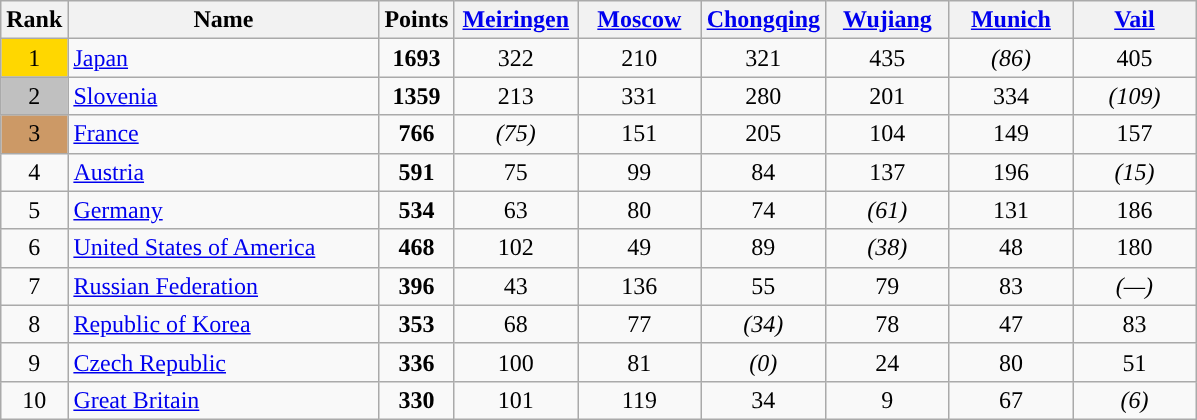<table class="wikitable sortable">
<tr>
<th>Rank</th>
<th width = "200">Name</th>
<th>Points</th>
<th width = "75" data-sort-type="number"><a href='#'>Meiringen</a></th>
<th width = "75" data-sort-type="number"><a href='#'>Moscow</a></th>
<th width = "75" data-sort-type="number"><a href='#'>Chongqing</a></th>
<th width = "75" data-sort-type="number"><a href='#'>Wujiang</a></th>
<th width = "75" data-sort-type="number"><a href='#'>Munich</a></th>
<th width = "75" data-sort-type="number"><a href='#'>Vail</a></th>
</tr>
<tr>
<td align="center" style="background: gold">1</td>
<td> <a href='#'>Japan</a></td>
<td align="center"><strong>1693</strong></td>
<td align="center">322</td>
<td align="center">210</td>
<td align="center">321</td>
<td align="center">435</td>
<td align="center"><em>(86)</em></td>
<td align="center">405</td>
</tr>
<tr>
<td align="center" style="background: silver">2</td>
<td> <a href='#'>Slovenia</a></td>
<td align="center"><strong>1359</strong></td>
<td align="center">213</td>
<td align="center">331</td>
<td align="center">280</td>
<td align="center">201</td>
<td align="center">334</td>
<td align="center"><em>(109)</em></td>
</tr>
<tr>
<td align="center" style="background: #cc9966">3</td>
<td> <a href='#'>France</a></td>
<td align="center"><strong>766</strong></td>
<td align="center"><em>(75)</em></td>
<td align="center">151</td>
<td align="center">205</td>
<td align="center">104</td>
<td align="center">149</td>
<td align="center">157</td>
</tr>
<tr>
<td align="center">4</td>
<td> <a href='#'>Austria</a></td>
<td align="center"><strong>591</strong></td>
<td align="center">75</td>
<td align="center">99</td>
<td align="center">84</td>
<td align="center">137</td>
<td align="center">196</td>
<td align="center"><em>(15)</em></td>
</tr>
<tr>
<td align="center">5</td>
<td> <a href='#'>Germany</a></td>
<td align="center"><strong>534</strong></td>
<td align="center">63</td>
<td align="center">80</td>
<td align="center">74</td>
<td align="center"><em>(61)</em></td>
<td align="center">131</td>
<td align="center">186</td>
</tr>
<tr>
<td align="center">6</td>
<td> <a href='#'>United States of America</a></td>
<td align="center"><strong>468</strong></td>
<td align="center">102</td>
<td align="center">49</td>
<td align="center">89</td>
<td align="center"><em>(38)</em></td>
<td align="center">48</td>
<td align="center">180</td>
</tr>
<tr>
<td align="center">7</td>
<td> <a href='#'>Russian Federation</a></td>
<td align="center"><strong>396</strong></td>
<td align="center">43</td>
<td align="center">136</td>
<td align="center">55</td>
<td align="center">79</td>
<td align="center">83</td>
<td align="center"><em>(—)</em></td>
</tr>
<tr>
<td align="center">8</td>
<td> <a href='#'>Republic of Korea</a></td>
<td align="center"><strong>353</strong></td>
<td align="center">68</td>
<td align="center">77</td>
<td align="center"><em>(34)</em></td>
<td align="center">78</td>
<td align="center">47</td>
<td align="center">83</td>
</tr>
<tr>
<td align="center">9</td>
<td> <a href='#'>Czech Republic</a></td>
<td align="center"><strong>336</strong></td>
<td align="center">100</td>
<td align="center">81</td>
<td align="center"><em>(0)</em></td>
<td align="center">24</td>
<td align="center">80</td>
<td align="center">51</td>
</tr>
<tr>
<td align="center">10</td>
<td> <a href='#'>Great Britain</a></td>
<td align="center"><strong>330</strong></td>
<td align="center">101</td>
<td align="center">119</td>
<td align="center">34</td>
<td align="center">9</td>
<td align="center">67</td>
<td align="center"><em>(6)</em></td>
</tr>
</table>
